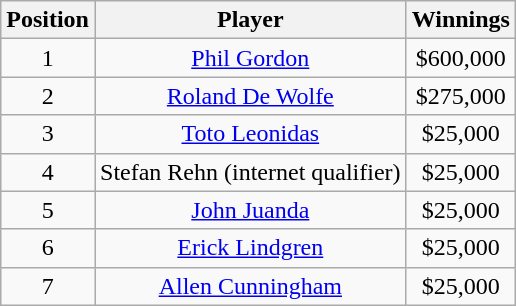<table class="wikitable" style="text-align: center;">
<tr>
<th>Position</th>
<th>Player</th>
<th>Winnings</th>
</tr>
<tr>
<td>1</td>
<td><a href='#'>Phil Gordon</a></td>
<td>$600,000</td>
</tr>
<tr>
<td>2</td>
<td><a href='#'>Roland De Wolfe</a></td>
<td>$275,000</td>
</tr>
<tr>
<td>3</td>
<td><a href='#'>Toto Leonidas</a></td>
<td>$25,000</td>
</tr>
<tr>
<td>4</td>
<td>Stefan Rehn (internet qualifier)</td>
<td>$25,000</td>
</tr>
<tr>
<td>5</td>
<td><a href='#'>John Juanda</a></td>
<td>$25,000</td>
</tr>
<tr>
<td>6</td>
<td><a href='#'>Erick Lindgren</a></td>
<td>$25,000</td>
</tr>
<tr>
<td>7</td>
<td><a href='#'>Allen Cunningham</a></td>
<td>$25,000</td>
</tr>
</table>
